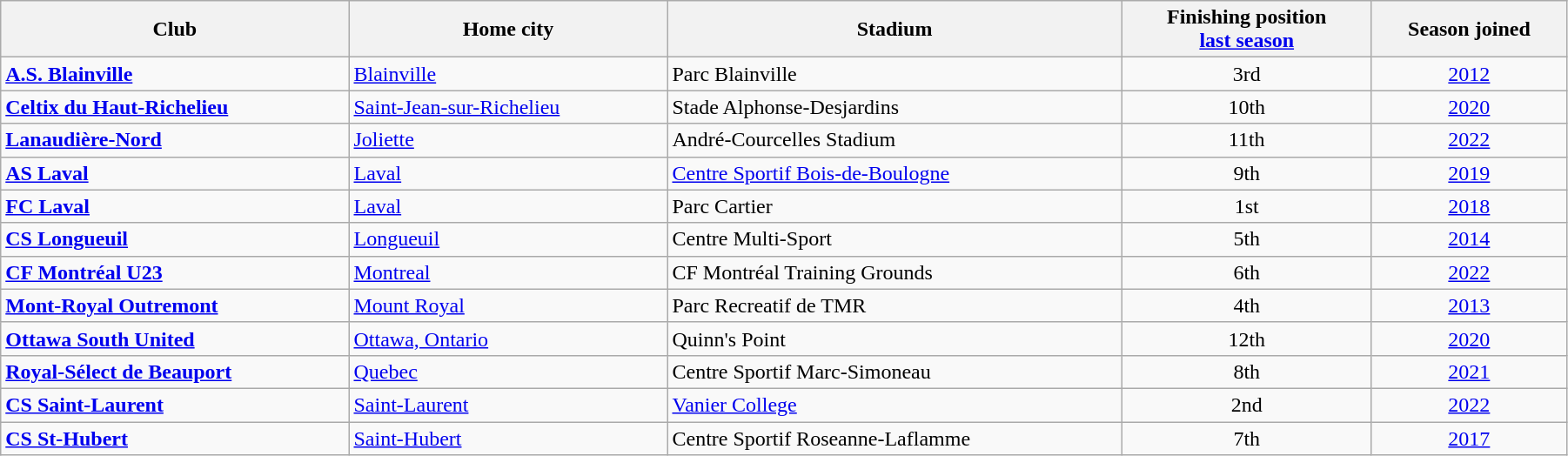<table class="wikitable sortable" width=95% style="font-size:100%">
<tr>
<th>Club</th>
<th>Home city</th>
<th>Stadium</th>
<th>Finishing position<br><a href='#'>last season</a></th>
<th>Season joined</th>
</tr>
<tr>
<td style="text-align:left;"><strong><a href='#'>A.S. Blainville</a></strong></td>
<td><a href='#'>Blainville</a></td>
<td>Parc Blainville</td>
<td align=center>3rd</td>
<td align=center><a href='#'>2012</a></td>
</tr>
<tr>
<td style="text-align:left;"><strong><a href='#'>Celtix du Haut-Richelieu</a></strong></td>
<td><a href='#'>Saint-Jean-sur-Richelieu</a></td>
<td>Stade Alphonse-Desjardins</td>
<td align=center>10th</td>
<td align=center><a href='#'>2020</a></td>
</tr>
<tr>
<td style="text-align:left;"><strong><a href='#'>Lanaudière-Nord</a></strong></td>
<td><a href='#'>Joliette</a></td>
<td>André-Courcelles Stadium</td>
<td align=center>11th</td>
<td align=center><a href='#'>2022</a></td>
</tr>
<tr>
<td style="text-align:left;"><strong><a href='#'>AS Laval</a></strong></td>
<td><a href='#'>Laval</a></td>
<td><a href='#'>Centre Sportif Bois-de-Boulogne</a></td>
<td align=center>9th</td>
<td align=center><a href='#'>2019</a></td>
</tr>
<tr>
<td style="text-align:left;"><strong><a href='#'>FC Laval</a></strong></td>
<td><a href='#'>Laval</a></td>
<td>Parc Cartier</td>
<td align=center>1st</td>
<td align=center><a href='#'>2018</a></td>
</tr>
<tr>
<td style="text-align:left;"><strong><a href='#'>CS Longueuil</a></strong></td>
<td><a href='#'>Longueuil</a></td>
<td>Centre Multi-Sport</td>
<td align=center>5th</td>
<td align=center><a href='#'>2014</a></td>
</tr>
<tr>
<td style="text-align:left;"><strong><a href='#'>CF Montréal U23</a></strong></td>
<td><a href='#'>Montreal</a></td>
<td>CF Montréal Training Grounds</td>
<td align=center>6th</td>
<td align=center><a href='#'>2022</a></td>
</tr>
<tr>
<td style="text-align:left;"><strong><a href='#'>Mont-Royal Outremont</a></strong></td>
<td><a href='#'>Mount Royal</a></td>
<td>Parc Recreatif de TMR</td>
<td align=center>4th</td>
<td align=center><a href='#'>2013</a></td>
</tr>
<tr>
<td style="text-align:left;"><strong><a href='#'>Ottawa South United</a></strong></td>
<td><a href='#'>Ottawa, Ontario</a></td>
<td>Quinn's Point</td>
<td align=center>12th</td>
<td align=center><a href='#'>2020</a></td>
</tr>
<tr>
<td style="text-align:left;"><strong><a href='#'>Royal-Sélect de Beauport</a></strong></td>
<td><a href='#'>Quebec</a></td>
<td>Centre Sportif Marc-Simoneau</td>
<td align=center>8th</td>
<td align=center><a href='#'>2021</a></td>
</tr>
<tr>
<td style="text-align:left;"><strong><a href='#'>CS Saint-Laurent</a></strong></td>
<td><a href='#'>Saint-Laurent</a></td>
<td><a href='#'>Vanier College</a></td>
<td align=center>2nd</td>
<td align=center><a href='#'>2022</a></td>
</tr>
<tr>
<td style="text-align:left;"><strong><a href='#'>CS St-Hubert</a></strong></td>
<td><a href='#'>Saint-Hubert</a></td>
<td>Centre Sportif Roseanne-Laflamme</td>
<td align=center>7th</td>
<td align=center><a href='#'>2017</a></td>
</tr>
</table>
